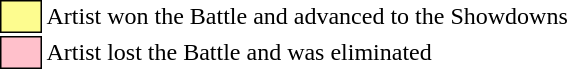<table class="toccolours" style="font-size: 100%; white-space: nowrap;">
<tr>
<td style="background:#FDFC8F; border:1px solid black;">      </td>
<td>Artist won the Battle and advanced to the Showdowns</td>
</tr>
<tr>
<td style="background:#FFC0CB; border:1px solid black;">      </td>
<td>Artist lost the Battle and was eliminated</td>
</tr>
</table>
